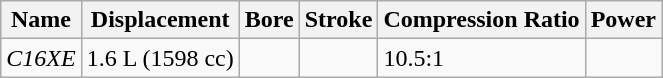<table class=wikitable>
<tr>
<th>Name</th>
<th>Displacement</th>
<th>Bore</th>
<th>Stroke</th>
<th>Compression Ratio</th>
<th>Power</th>
</tr>
<tr>
<td><em>C16XE</em></td>
<td>1.6 L (1598 cc)</td>
<td></td>
<td></td>
<td>10.5:1</td>
<td></td>
</tr>
</table>
